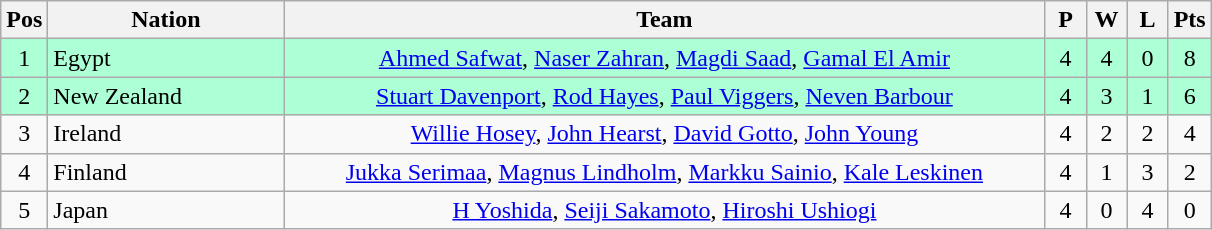<table class="wikitable" style="font-size: 100%">
<tr>
<th width=20>Pos</th>
<th width=150>Nation</th>
<th width=500>Team</th>
<th width=20>P</th>
<th width=20>W</th>
<th width=20>L</th>
<th width=20>Pts</th>
</tr>
<tr align=center style="background: #ADFFD6;">
<td>1</td>
<td align="left"> Egypt</td>
<td><a href='#'>Ahmed Safwat</a>, <a href='#'>Naser Zahran</a>, <a href='#'>Magdi Saad</a>, <a href='#'>Gamal El Amir</a></td>
<td>4</td>
<td>4</td>
<td>0</td>
<td>8</td>
</tr>
<tr align=center style="background: #ADFFD6;">
<td>2</td>
<td align="left"> New Zealand</td>
<td><a href='#'>Stuart Davenport</a>, <a href='#'>Rod Hayes</a>, <a href='#'>Paul Viggers</a>, <a href='#'>Neven Barbour</a></td>
<td>4</td>
<td>3</td>
<td>1</td>
<td>6</td>
</tr>
<tr align=center>
<td>3</td>
<td align="left"> Ireland</td>
<td><a href='#'>Willie Hosey</a>, <a href='#'>John Hearst</a>, <a href='#'>David Gotto</a>, <a href='#'>John Young</a></td>
<td>4</td>
<td>2</td>
<td>2</td>
<td>4</td>
</tr>
<tr align=center>
<td>4</td>
<td align="left"> Finland</td>
<td><a href='#'>Jukka Serimaa</a>, <a href='#'>Magnus Lindholm</a>, <a href='#'>Markku Sainio</a>, <a href='#'>Kale Leskinen</a></td>
<td>4</td>
<td>1</td>
<td>3</td>
<td>2</td>
</tr>
<tr align=center>
<td>5</td>
<td align="left"> Japan</td>
<td><a href='#'>H Yoshida</a>, <a href='#'>Seiji Sakamoto</a>, <a href='#'>Hiroshi Ushiogi</a></td>
<td>4</td>
<td>0</td>
<td>4</td>
<td>0</td>
</tr>
</table>
